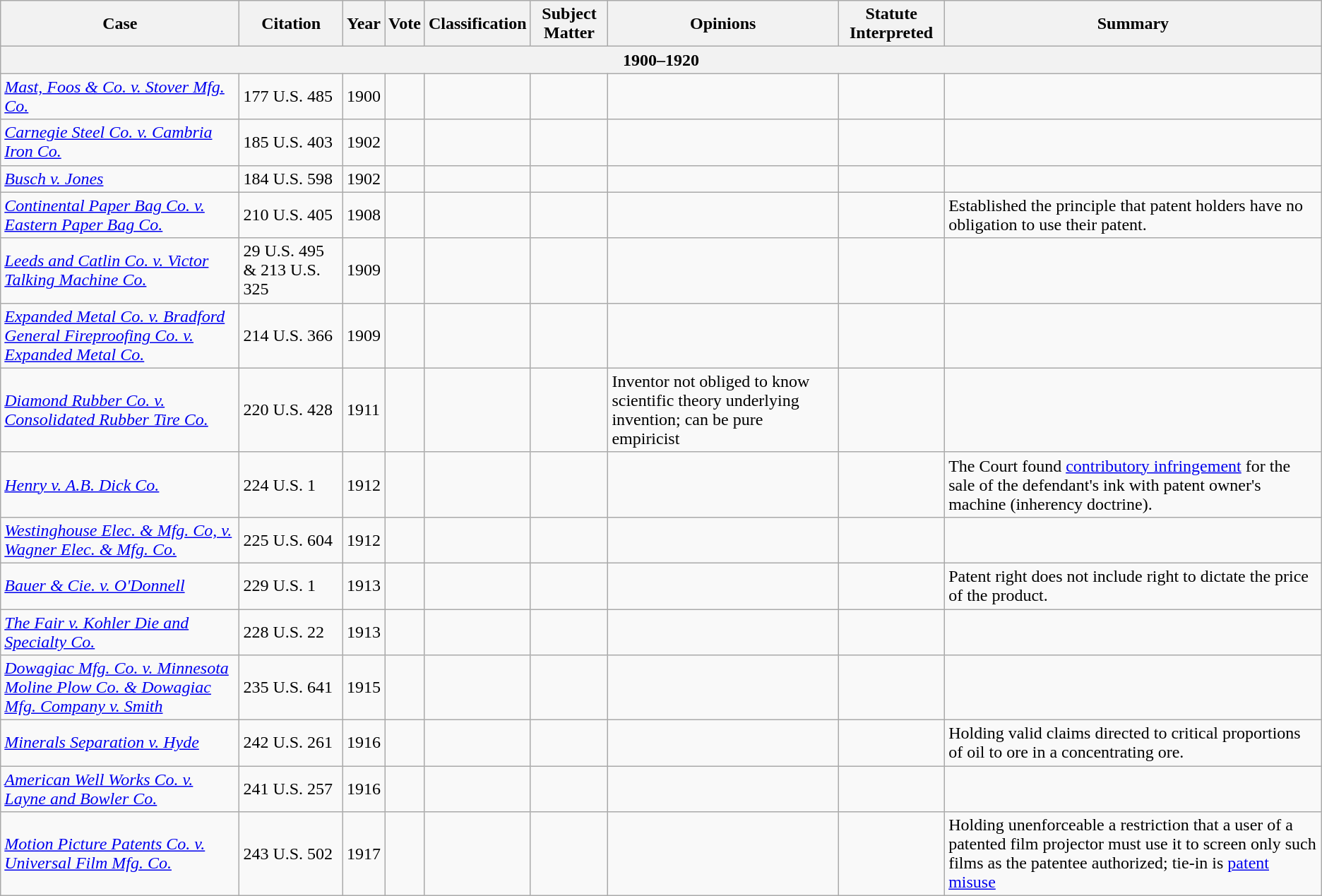<table class="wikitable sortable">
<tr>
<th>Case</th>
<th>Citation</th>
<th>Year</th>
<th>Vote</th>
<th>Classification</th>
<th>Subject Matter</th>
<th>Opinions</th>
<th>Statute Interpreted</th>
<th>Summary</th>
</tr>
<tr>
<th colspan="9"><strong>1900–1920</strong></th>
</tr>
<tr>
<td><em><a href='#'>Mast, Foos & Co. v. Stover Mfg. Co.</a></em></td>
<td>177 U.S. 485</td>
<td>1900</td>
<td></td>
<td></td>
<td></td>
<td></td>
<td></td>
<td></td>
</tr>
<tr>
<td><em><a href='#'>Carnegie Steel Co. v. Cambria Iron Co.</a></em></td>
<td>185 U.S. 403</td>
<td>1902</td>
<td></td>
<td></td>
<td></td>
<td></td>
<td></td>
<td></td>
</tr>
<tr>
<td><em><a href='#'>Busch v. Jones</a></em></td>
<td>184 U.S. 598</td>
<td>1902</td>
<td></td>
<td></td>
<td></td>
<td></td>
<td></td>
<td></td>
</tr>
<tr>
<td><em><a href='#'>Continental Paper Bag Co. v. Eastern Paper Bag Co.</a></em></td>
<td>210 U.S. 405</td>
<td>1908</td>
<td></td>
<td></td>
<td></td>
<td></td>
<td></td>
<td>Established the principle that patent holders have no obligation to use their patent.</td>
</tr>
<tr>
<td><em><a href='#'>Leeds and Catlin Co. v. Victor Talking Machine Co.</a></em></td>
<td>29 U.S. 495 & 213 U.S. 325</td>
<td>1909</td>
<td></td>
<td></td>
<td></td>
<td></td>
<td></td>
<td></td>
</tr>
<tr>
<td><em><a href='#'>Expanded Metal Co. v. Bradford General Fireproofing Co. v. Expanded Metal Co.</a></em></td>
<td>214 U.S. 366</td>
<td>1909</td>
<td></td>
<td></td>
<td></td>
<td></td>
<td></td>
<td></td>
</tr>
<tr>
<td><em><a href='#'>Diamond Rubber Co. v. Consolidated Rubber Tire Co.</a></em></td>
<td>220 U.S. 428</td>
<td>1911</td>
<td></td>
<td></td>
<td></td>
<td>Inventor not obliged to know scientific theory underlying invention; can be pure empiricist</td>
<td></td>
<td></td>
</tr>
<tr>
<td><em><a href='#'>Henry v. A.B. Dick Co.</a></em></td>
<td>224 U.S. 1</td>
<td>1912</td>
<td></td>
<td></td>
<td></td>
<td></td>
<td></td>
<td>The Court found <a href='#'>contributory infringement</a> for the sale of the defendant's ink with patent owner's machine (inherency doctrine).</td>
</tr>
<tr>
<td><em><a href='#'>Westinghouse Elec. & Mfg. Co, v. Wagner Elec. & Mfg. Co.</a></em></td>
<td>225 U.S. 604</td>
<td>1912</td>
<td></td>
<td></td>
<td></td>
<td></td>
<td></td>
<td></td>
</tr>
<tr>
<td><em><a href='#'>Bauer & Cie. v. O'Donnell</a></em></td>
<td>229 U.S. 1</td>
<td>1913</td>
<td></td>
<td></td>
<td></td>
<td></td>
<td></td>
<td>Patent right does not include right to dictate the price of the product.</td>
</tr>
<tr>
<td><em><a href='#'>The Fair v. Kohler Die and Specialty Co.</a></em></td>
<td>228 U.S. 22</td>
<td>1913</td>
<td></td>
<td></td>
<td></td>
<td></td>
<td></td>
<td></td>
</tr>
<tr>
<td><em><a href='#'>Dowagiac Mfg. Co. v. Minnesota Moline Plow Co. & Dowagiac Mfg. Company v. Smith</a></em></td>
<td>235 U.S. 641</td>
<td>1915</td>
<td></td>
<td></td>
<td></td>
<td></td>
<td></td>
<td></td>
</tr>
<tr>
<td><em><a href='#'>Minerals Separation v. Hyde</a></em></td>
<td>242 U.S. 261</td>
<td>1916</td>
<td></td>
<td></td>
<td></td>
<td></td>
<td></td>
<td>Holding valid claims directed to critical proportions of oil to ore in a concentrating ore.</td>
</tr>
<tr>
<td><em><a href='#'>American Well Works Co. v. Layne and Bowler Co.</a></em></td>
<td>241 U.S. 257</td>
<td>1916</td>
<td></td>
<td></td>
<td></td>
<td></td>
<td></td>
<td></td>
</tr>
<tr>
<td><em><a href='#'>Motion Picture Patents Co. v. Universal Film Mfg. Co.</a></em></td>
<td>243 U.S. 502</td>
<td>1917</td>
<td></td>
<td></td>
<td></td>
<td></td>
<td></td>
<td>Holding unenforceable a restriction that a user of a patented film projector must use it to screen only such films as the patentee authorized; tie-in is <a href='#'>patent misuse</a></td>
</tr>
</table>
